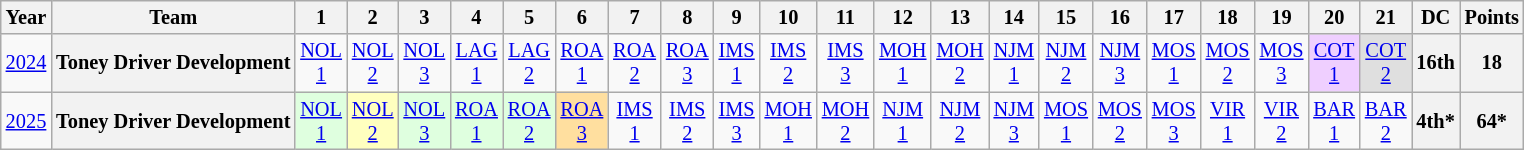<table class="wikitable" style="text-align:center; font-size:85%">
<tr>
<th>Year</th>
<th>Team</th>
<th>1</th>
<th>2</th>
<th>3</th>
<th>4</th>
<th>5</th>
<th>6</th>
<th>7</th>
<th>8</th>
<th>9</th>
<th>10</th>
<th>11</th>
<th>12</th>
<th>13</th>
<th>14</th>
<th>15</th>
<th>16</th>
<th>17</th>
<th>18</th>
<th>19</th>
<th>20</th>
<th>21</th>
<th>DC</th>
<th>Points</th>
</tr>
<tr>
<td><a href='#'>2024</a></td>
<th nowrap>Toney Driver Development</th>
<td style="background:#;"><a href='#'>NOL<br>1</a><br></td>
<td style="background:#;"><a href='#'>NOL<br>2</a><br></td>
<td style="background:#;"><a href='#'>NOL<br>3</a><br></td>
<td style="background:#;"><a href='#'>LAG<br>1</a><br></td>
<td style="background:#;"><a href='#'>LAG<br>2</a><br></td>
<td style="background:#;"><a href='#'>ROA<br>1</a><br></td>
<td style="background:#;"><a href='#'>ROA<br>2</a><br></td>
<td style="background:#;"><a href='#'>ROA<br>3</a><br></td>
<td style="background:#;"><a href='#'>IMS<br>1</a><br></td>
<td style="background:#;"><a href='#'>IMS<br>2</a><br></td>
<td style="background:#;"><a href='#'>IMS<br>3</a><br></td>
<td style="background:#;"><a href='#'>MOH<br>1</a><br></td>
<td style="background:#;"><a href='#'>MOH<br>2</a><br></td>
<td style="background:#;"><a href='#'>NJM<br>1</a><br></td>
<td style="background:#;"><a href='#'>NJM<br>2</a><br></td>
<td style="background:#;"><a href='#'>NJM<br>3</a><br></td>
<td style="background:#;"><a href='#'>MOS<br>1</a><br></td>
<td style="background:#;"><a href='#'>MOS<br>2</a><br></td>
<td style="background:#;"><a href='#'>MOS<br>3</a><br></td>
<td style="background:#EFCFFF;"><a href='#'>COT<br>1</a><br></td>
<td style="background:#DFDFDF;"><a href='#'>COT<br>2</a><br></td>
<th>16th</th>
<th>18</th>
</tr>
<tr>
<td><a href='#'>2025</a></td>
<th nowrap>Toney Driver Development</th>
<td style="background:#dfffdf;"><a href='#'>NOL<br>1</a><br></td>
<td style="background:#ffffbf;"><a href='#'>NOL<br>2</a><br></td>
<td style="background:#dfffdf;"><a href='#'>NOL<br>3</a><br></td>
<td style="background:#dfffdf;"><a href='#'>ROA<br>1</a><br></td>
<td style="background:#dfffdf;"><a href='#'>ROA<br>2</a><br></td>
<td style="background:#ffdf9f;"><a href='#'>ROA<br>3</a><br></td>
<td style="background:#;"><a href='#'>IMS<br>1</a><br></td>
<td style="background:#;"><a href='#'>IMS<br>2</a><br></td>
<td style="background:#;"><a href='#'>IMS<br>3</a><br></td>
<td style="background:#;"><a href='#'>MOH<br>1</a><br></td>
<td style="background:#;"><a href='#'>MOH<br>2</a><br></td>
<td style="background:#;"><a href='#'>NJM<br>1</a><br></td>
<td style="background:#;"><a href='#'>NJM<br>2</a><br></td>
<td style="background:#;"><a href='#'>NJM<br>3</a><br></td>
<td style="background:#;"><a href='#'>MOS<br>1</a><br></td>
<td style="background:#;"><a href='#'>MOS<br>2</a><br></td>
<td style="background:#;"><a href='#'>MOS<br>3</a><br></td>
<td style="background:#;"><a href='#'>VIR<br>1</a><br></td>
<td style="background:#;"><a href='#'>VIR<br>2</a><br></td>
<td style="background:#;"><a href='#'>BAR<br>1</a><br></td>
<td style="background:#;"><a href='#'>BAR<br>2</a><br></td>
<th>4th*</th>
<th>64*</th>
</tr>
</table>
